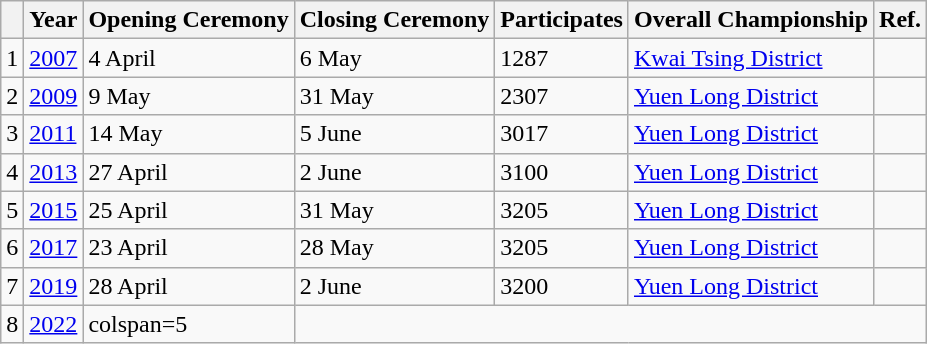<table class="wikitable sortable">
<tr>
<th></th>
<th>Year</th>
<th class="unsortable">Opening Ceremony</th>
<th class="unsortable">Closing Ceremony</th>
<th>Participates</th>
<th>Overall Championship</th>
<th class="unsortable">Ref.</th>
</tr>
<tr>
<td>1</td>
<td><a href='#'>2007</a></td>
<td>4 April</td>
<td>6 May</td>
<td>1287</td>
<td><a href='#'>Kwai Tsing District</a></td>
<td></td>
</tr>
<tr>
<td>2</td>
<td><a href='#'>2009</a></td>
<td>9 May</td>
<td>31 May</td>
<td>2307</td>
<td><a href='#'>Yuen Long District</a></td>
<td></td>
</tr>
<tr>
<td>3</td>
<td><a href='#'>2011</a></td>
<td>14 May</td>
<td>5 June</td>
<td>3017</td>
<td><a href='#'>Yuen Long District</a></td>
<td></td>
</tr>
<tr>
<td>4</td>
<td><a href='#'>2013</a></td>
<td>27 April</td>
<td>2 June</td>
<td>3100</td>
<td><a href='#'>Yuen Long District</a></td>
<td></td>
</tr>
<tr>
<td>5</td>
<td><a href='#'>2015</a></td>
<td>25 April</td>
<td>31 May</td>
<td>3205</td>
<td><a href='#'>Yuen Long District</a></td>
<td></td>
</tr>
<tr>
<td>6</td>
<td><a href='#'>2017</a></td>
<td>23 April</td>
<td>28 May</td>
<td>3205</td>
<td><a href='#'>Yuen Long District</a></td>
<td></td>
</tr>
<tr>
<td>7</td>
<td><a href='#'>2019</a></td>
<td>28 April</td>
<td>2 June</td>
<td>3200</td>
<td><a href='#'>Yuen Long District</a></td>
<td></td>
</tr>
<tr>
<td>8</td>
<td><a href='#'>2022</a></td>
<td>colspan=5 </td>
</tr>
</table>
